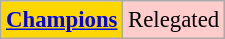<table class="wikitable" style="font-size: 95%">
<tr>
<td bgcolor="#FFD700"><strong><a href='#'>Champions</a></strong></td>
<td style="background: #FFCCCC">Relegated</td>
</tr>
</table>
